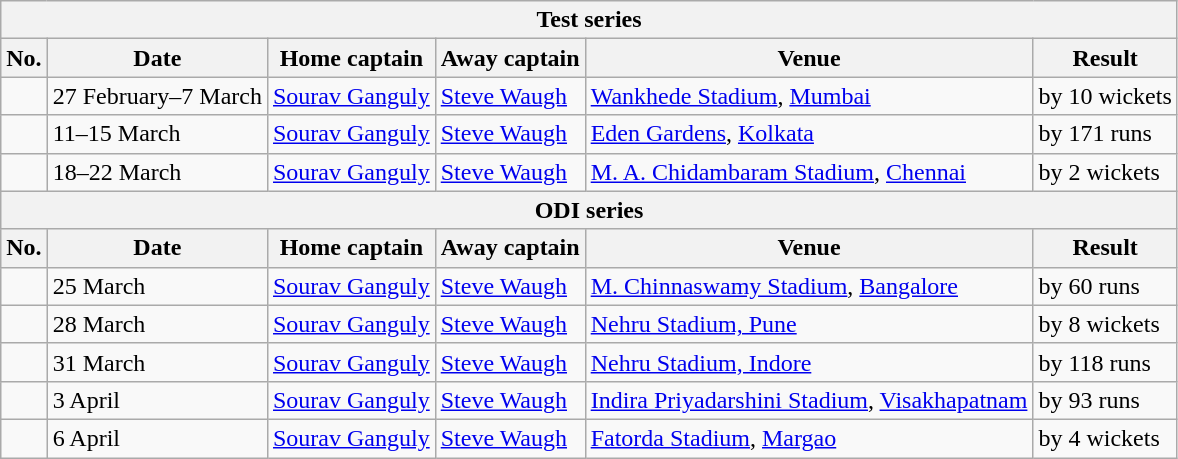<table class="wikitable">
<tr>
<th colspan="9">Test series</th>
</tr>
<tr>
<th>No.</th>
<th>Date</th>
<th>Home captain</th>
<th>Away captain</th>
<th>Venue</th>
<th>Result</th>
</tr>
<tr>
<td></td>
<td>27 February–7 March</td>
<td><a href='#'>Sourav Ganguly</a></td>
<td><a href='#'>Steve Waugh</a></td>
<td><a href='#'>Wankhede Stadium</a>, <a href='#'>Mumbai</a></td>
<td> by 10 wickets</td>
</tr>
<tr>
<td></td>
<td>11–15 March</td>
<td><a href='#'>Sourav Ganguly</a></td>
<td><a href='#'>Steve Waugh</a></td>
<td><a href='#'>Eden Gardens</a>, <a href='#'>Kolkata</a></td>
<td> by 171 runs</td>
</tr>
<tr>
<td></td>
<td>18–22 March</td>
<td><a href='#'>Sourav Ganguly</a></td>
<td><a href='#'>Steve Waugh</a></td>
<td><a href='#'>M. A. Chidambaram Stadium</a>, <a href='#'>Chennai</a></td>
<td> by 2 wickets</td>
</tr>
<tr>
<th colspan="9">ODI series</th>
</tr>
<tr>
<th>No.</th>
<th>Date</th>
<th>Home captain</th>
<th>Away captain</th>
<th>Venue</th>
<th>Result</th>
</tr>
<tr>
<td></td>
<td>25 March</td>
<td><a href='#'>Sourav Ganguly</a></td>
<td><a href='#'>Steve Waugh</a></td>
<td><a href='#'>M. Chinnaswamy Stadium</a>, <a href='#'>Bangalore</a></td>
<td> by 60 runs</td>
</tr>
<tr>
<td></td>
<td>28 March</td>
<td><a href='#'>Sourav Ganguly</a></td>
<td><a href='#'>Steve Waugh</a></td>
<td><a href='#'>Nehru Stadium, Pune</a></td>
<td> by 8 wickets</td>
</tr>
<tr>
<td></td>
<td>31 March</td>
<td><a href='#'>Sourav Ganguly</a></td>
<td><a href='#'>Steve Waugh</a></td>
<td><a href='#'>Nehru Stadium, Indore</a></td>
<td> by 118 runs</td>
</tr>
<tr>
<td></td>
<td>3 April</td>
<td><a href='#'>Sourav Ganguly</a></td>
<td><a href='#'>Steve Waugh</a></td>
<td><a href='#'>Indira Priyadarshini Stadium</a>, <a href='#'>Visakhapatnam</a></td>
<td> by 93 runs</td>
</tr>
<tr>
<td></td>
<td>6 April</td>
<td><a href='#'>Sourav Ganguly</a></td>
<td><a href='#'>Steve Waugh</a></td>
<td><a href='#'>Fatorda Stadium</a>, <a href='#'>Margao</a></td>
<td> by 4 wickets</td>
</tr>
</table>
